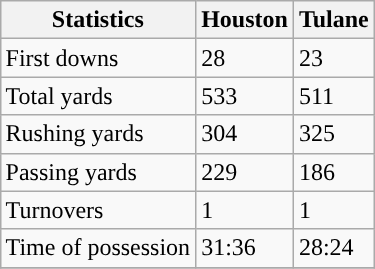<table class="wikitable" style="float: right;">
<tr>
<th>Statistics</th>
<th>Houston</th>
<th>Tulane</th>
</tr>
<tr>
<td>First downs</td>
<td>28</td>
<td>23</td>
</tr>
<tr>
<td>Total yards</td>
<td>533</td>
<td>511</td>
</tr>
<tr>
<td>Rushing yards</td>
<td>304</td>
<td>325</td>
</tr>
<tr>
<td>Passing yards</td>
<td>229</td>
<td>186</td>
</tr>
<tr>
<td>Turnovers</td>
<td>1</td>
<td>1</td>
</tr>
<tr>
<td>Time of possession</td>
<td>31:36</td>
<td>28:24</td>
</tr>
<tr>
</tr>
</table>
